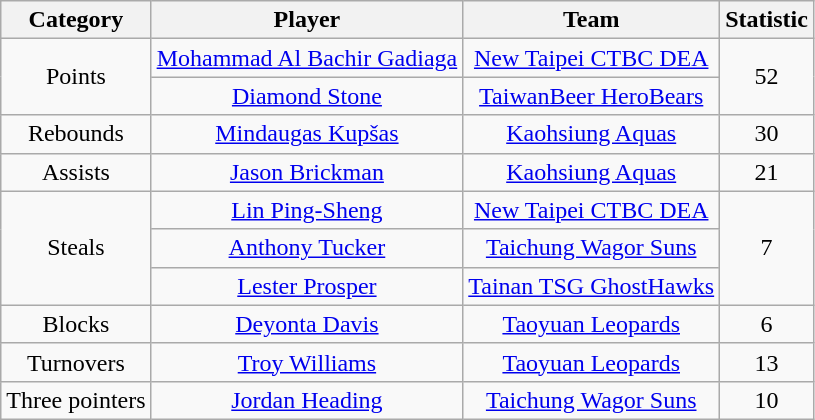<table class="wikitable" style="text-align:center;">
<tr>
<th>Category</th>
<th>Player</th>
<th>Team</th>
<th>Statistic</th>
</tr>
<tr>
<td rowspan=2>Points</td>
<td><a href='#'>Mohammad Al Bachir Gadiaga</a></td>
<td><a href='#'>New Taipei CTBC DEA</a></td>
<td rowspan=2>52</td>
</tr>
<tr>
<td><a href='#'>Diamond Stone</a></td>
<td><a href='#'>TaiwanBeer HeroBears</a></td>
</tr>
<tr>
<td>Rebounds</td>
<td><a href='#'>Mindaugas Kupšas</a></td>
<td><a href='#'>Kaohsiung Aquas</a></td>
<td>30</td>
</tr>
<tr>
<td>Assists</td>
<td><a href='#'>Jason Brickman</a></td>
<td><a href='#'>Kaohsiung Aquas</a></td>
<td>21</td>
</tr>
<tr>
<td rowspan=3>Steals</td>
<td><a href='#'>Lin Ping-Sheng</a></td>
<td><a href='#'>New Taipei CTBC DEA</a></td>
<td rowspan=3>7</td>
</tr>
<tr>
<td><a href='#'>Anthony Tucker</a></td>
<td><a href='#'>Taichung Wagor Suns</a></td>
</tr>
<tr>
<td><a href='#'>Lester Prosper</a></td>
<td><a href='#'>Tainan TSG GhostHawks</a></td>
</tr>
<tr>
<td>Blocks</td>
<td><a href='#'>Deyonta Davis</a></td>
<td><a href='#'>Taoyuan Leopards</a></td>
<td>6</td>
</tr>
<tr>
<td>Turnovers</td>
<td><a href='#'>Troy Williams</a></td>
<td><a href='#'>Taoyuan Leopards</a></td>
<td>13</td>
</tr>
<tr>
<td>Three pointers</td>
<td><a href='#'>Jordan Heading</a></td>
<td><a href='#'>Taichung Wagor Suns</a></td>
<td>10</td>
</tr>
</table>
